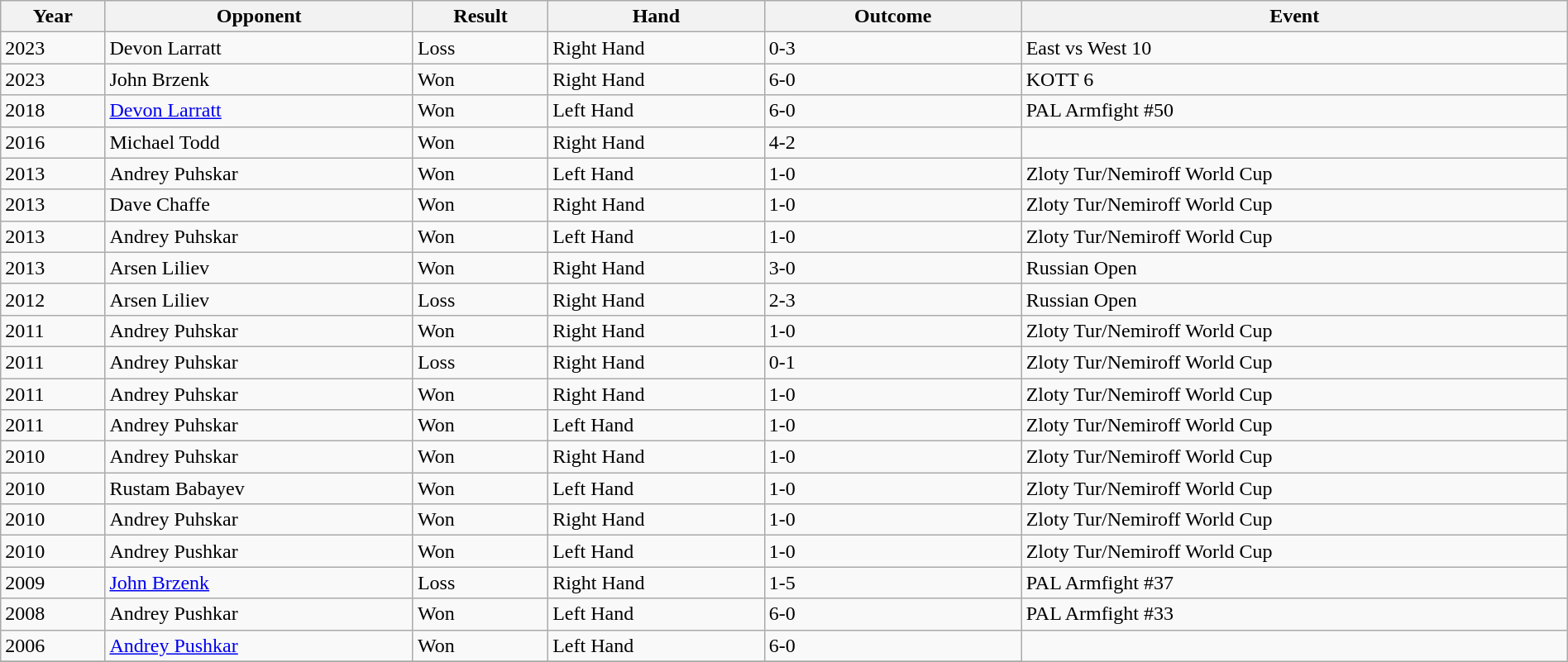<table class="wikitable" style="text-align:left; width:100%;">
<tr>
<th><strong>Year</strong></th>
<th scope="col">Opponent</th>
<th scope="col">Result</th>
<th scope="col">Hand</th>
<th style="width: 200px;">Outcome</th>
<th scope="col">Event</th>
</tr>
<tr>
<td>2023</td>
<td>Devon Larratt</td>
<td>Loss</td>
<td>Right Hand</td>
<td>0-3</td>
<td>East vs West 10</td>
</tr>
<tr>
<td>2023</td>
<td>John Brzenk</td>
<td>Won</td>
<td>Right Hand</td>
<td>6-0</td>
<td>KOTT 6</td>
</tr>
<tr>
<td>2018</td>
<td><a href='#'>Devon Larratt</a></td>
<td>Won</td>
<td>Left Hand</td>
<td>6-0</td>
<td>PAL Armfight #50</td>
</tr>
<tr>
<td>2016</td>
<td>Michael Todd</td>
<td>Won</td>
<td>Right Hand</td>
<td>4-2</td>
<td></td>
</tr>
<tr>
<td>2013</td>
<td>Andrey Puhskar</td>
<td>Won</td>
<td>Left Hand</td>
<td>1-0</td>
<td>Zloty Tur/Nemiroff World Cup</td>
</tr>
<tr>
<td>2013</td>
<td>Dave Chaffe</td>
<td>Won</td>
<td>Right Hand</td>
<td>1-0</td>
<td>Zloty Tur/Nemiroff World Cup</td>
</tr>
<tr>
<td>2013</td>
<td>Andrey Puhskar</td>
<td>Won</td>
<td>Left Hand</td>
<td>1-0</td>
<td>Zloty Tur/Nemiroff World Cup</td>
</tr>
<tr>
<td>2013</td>
<td>Arsen Liliev</td>
<td>Won</td>
<td>Right Hand</td>
<td>3-0</td>
<td>Russian Open</td>
</tr>
<tr>
<td>2012</td>
<td>Arsen Liliev</td>
<td>Loss</td>
<td>Right Hand</td>
<td>2-3</td>
<td>Russian Open</td>
</tr>
<tr>
<td>2011</td>
<td>Andrey Puhskar</td>
<td>Won</td>
<td>Right Hand</td>
<td>1-0</td>
<td>Zloty Tur/Nemiroff World Cup</td>
</tr>
<tr>
<td>2011</td>
<td>Andrey Puhskar</td>
<td>Loss</td>
<td>Right Hand</td>
<td>0-1</td>
<td>Zloty Tur/Nemiroff World Cup</td>
</tr>
<tr>
<td>2011</td>
<td>Andrey Puhskar</td>
<td>Won</td>
<td>Right Hand</td>
<td>1-0</td>
<td>Zloty Tur/Nemiroff World Cup</td>
</tr>
<tr>
<td>2011</td>
<td>Andrey Puhskar</td>
<td>Won</td>
<td>Left Hand</td>
<td>1-0</td>
<td>Zloty Tur/Nemiroff World Cup</td>
</tr>
<tr>
<td>2010</td>
<td>Andrey Puhskar</td>
<td>Won</td>
<td>Right Hand</td>
<td>1-0</td>
<td>Zloty Tur/Nemiroff World Cup</td>
</tr>
<tr>
<td>2010</td>
<td>Rustam Babayev</td>
<td>Won</td>
<td>Left Hand</td>
<td>1-0</td>
<td>Zloty Tur/Nemiroff World Cup</td>
</tr>
<tr>
<td>2010</td>
<td>Andrey Puhskar</td>
<td>Won</td>
<td>Right Hand</td>
<td>1-0</td>
<td>Zloty Tur/Nemiroff World Cup</td>
</tr>
<tr>
<td>2010</td>
<td>Andrey Pushkar</td>
<td>Won</td>
<td>Left Hand</td>
<td>1-0</td>
<td>Zloty Tur/Nemiroff World Cup</td>
</tr>
<tr>
<td>2009</td>
<td><a href='#'>John Brzenk</a></td>
<td>Loss</td>
<td>Right Hand</td>
<td>1-5</td>
<td>PAL Armfight #37</td>
</tr>
<tr>
<td>2008</td>
<td>Andrey Pushkar</td>
<td>Won</td>
<td>Left Hand</td>
<td>6-0</td>
<td>PAL Armfight #33</td>
</tr>
<tr>
<td>2006</td>
<td><a href='#'>Andrey Pushkar</a></td>
<td>Won</td>
<td>Left Hand</td>
<td>6-0</td>
</tr>
<tr>
</tr>
</table>
